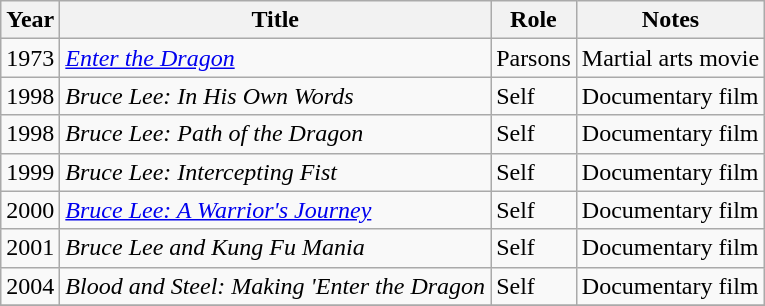<table class="wikitable">
<tr>
<th>Year</th>
<th>Title</th>
<th>Role</th>
<th>Notes</th>
</tr>
<tr>
<td>1973</td>
<td><em><a href='#'>Enter the Dragon</a></em></td>
<td>Parsons</td>
<td>Martial arts movie</td>
</tr>
<tr>
<td>1998</td>
<td><em>Bruce Lee: In His Own Words</em></td>
<td>Self</td>
<td>Documentary film</td>
</tr>
<tr>
<td>1998</td>
<td><em>Bruce Lee: Path of the Dragon</em></td>
<td>Self</td>
<td>Documentary film</td>
</tr>
<tr>
<td>1999</td>
<td><em>Bruce Lee: Intercepting Fist</em></td>
<td>Self</td>
<td>Documentary film</td>
</tr>
<tr>
<td>2000</td>
<td><em><a href='#'>Bruce Lee: A Warrior's Journey</a></em></td>
<td>Self</td>
<td>Documentary film</td>
</tr>
<tr>
<td>2001</td>
<td><em>Bruce Lee and Kung Fu Mania</em></td>
<td>Self</td>
<td>Documentary film</td>
</tr>
<tr>
<td>2004</td>
<td><em>Blood and Steel: Making 'Enter the Dragon<strong></td>
<td>Self</td>
<td>Documentary film</td>
</tr>
<tr>
</tr>
</table>
